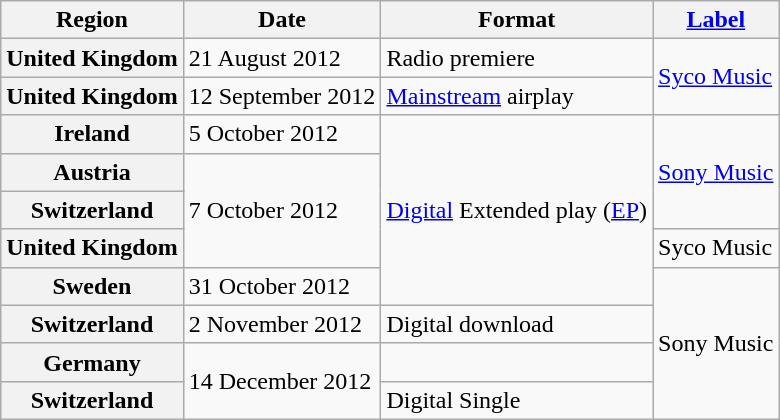<table class="wikitable plainrowheaders sortable">
<tr>
<th scope="col">Region</th>
<th>Date</th>
<th>Format</th>
<th><a href='#'>Label</a></th>
</tr>
<tr>
<th scope="row">United Kingdom</th>
<td>21 August 2012</td>
<td>Radio premiere</td>
<td rowspan="2"><a href='#'>Syco Music</a></td>
</tr>
<tr>
<th scope="row">United Kingdom</th>
<td>12 September 2012</td>
<td><a href='#'>Mainstream</a> airplay</td>
</tr>
<tr>
<th scope="row">Ireland</th>
<td>5 October 2012</td>
<td rowspan="5"><a href='#'>Digital</a> Extended play (<a href='#'>EP</a>)</td>
<td rowspan="3"><a href='#'>Sony Music</a></td>
</tr>
<tr>
<th scope="row">Austria</th>
<td rowspan="3">7 October 2012</td>
</tr>
<tr>
<th scope="row">Switzerland</th>
</tr>
<tr>
<th scope="row">United Kingdom</th>
<td>Syco Music</td>
</tr>
<tr>
<th scope="row">Sweden</th>
<td>31 October 2012</td>
<td rowspan="4">Sony Music</td>
</tr>
<tr>
<th scope="row">Switzerland</th>
<td>2 November 2012</td>
<td>Digital download</td>
</tr>
<tr>
<th scope="row">Germany</th>
<td rowspan="2">14 December 2012</td>
<td></td>
</tr>
<tr>
<th scope="row">Switzerland</th>
<td>Digital Single</td>
</tr>
</table>
